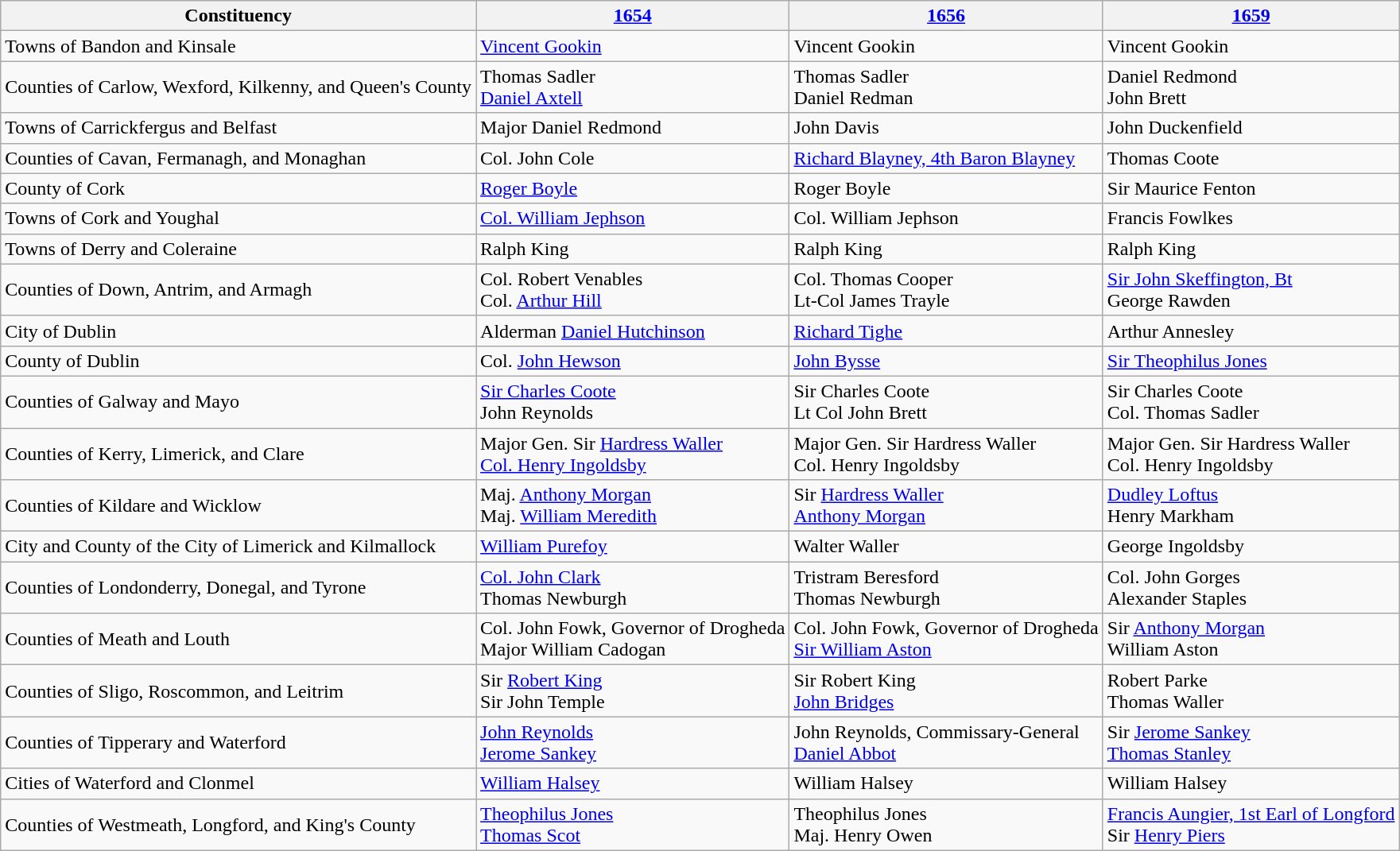<table class="wikitable">
<tr>
<th>Constituency</th>
<th><a href='#'>1654</a></th>
<th><a href='#'>1656</a></th>
<th><a href='#'>1659</a></th>
</tr>
<tr>
<td>Towns of Bandon and Kinsale</td>
<td><a href='#'>Vincent Gookin</a></td>
<td>Vincent Gookin</td>
<td>Vincent Gookin</td>
</tr>
<tr>
<td>Counties of Carlow, Wexford, Kilkenny, and Queen's County</td>
<td>Thomas Sadler<br><a href='#'>Daniel Axtell</a></td>
<td>Thomas Sadler<br>Daniel Redman</td>
<td>Daniel Redmond<br>John Brett</td>
</tr>
<tr>
<td>Towns of Carrickfergus and Belfast</td>
<td>Major Daniel Redmond</td>
<td>John Davis</td>
<td>John Duckenfield</td>
</tr>
<tr>
<td>Counties of Cavan, Fermanagh, and Monaghan</td>
<td>Col. John Cole</td>
<td><a href='#'>Richard Blayney, 4th Baron Blayney</a></td>
<td>Thomas Coote</td>
</tr>
<tr>
<td>County of Cork</td>
<td><a href='#'>Roger Boyle</a></td>
<td>Roger Boyle</td>
<td>Sir Maurice Fenton</td>
</tr>
<tr>
<td>Towns of Cork and Youghal</td>
<td><a href='#'>Col. William Jephson</a></td>
<td>Col. William Jephson</td>
<td>Francis Fowlkes</td>
</tr>
<tr>
<td>Towns of Derry and Coleraine</td>
<td>Ralph King</td>
<td>Ralph King</td>
<td>Ralph King</td>
</tr>
<tr>
<td>Counties of Down, Antrim, and Armagh</td>
<td>Col. Robert Venables<br>Col. <a href='#'>Arthur Hill</a></td>
<td>Col. Thomas Cooper<br>Lt-Col James Trayle</td>
<td><a href='#'>Sir John Skeffington, Bt</a><br>George Rawden</td>
</tr>
<tr>
<td>City of Dublin</td>
<td>Alderman <a href='#'>Daniel Hutchinson</a></td>
<td><a href='#'>Richard Tighe</a></td>
<td>Arthur Annesley</td>
</tr>
<tr>
<td>County of Dublin</td>
<td>Col. <a href='#'>John Hewson</a></td>
<td><a href='#'>John Bysse</a></td>
<td><a href='#'>Sir Theophilus Jones</a></td>
</tr>
<tr>
<td>Counties of Galway and Mayo</td>
<td><a href='#'>Sir Charles Coote</a><br>John Reynolds</td>
<td>Sir Charles Coote<br>Lt Col John Brett</td>
<td>Sir Charles Coote<br>Col. Thomas Sadler</td>
</tr>
<tr>
<td>Counties of Kerry, Limerick, and Clare</td>
<td>Major Gen. Sir <a href='#'>Hardress Waller</a><br><a href='#'>Col. Henry Ingoldsby</a></td>
<td>Major Gen. Sir Hardress Waller<br>Col. Henry Ingoldsby</td>
<td>Major Gen. Sir Hardress Waller<br>Col. Henry Ingoldsby</td>
</tr>
<tr>
<td>Counties of Kildare and Wicklow</td>
<td>Maj. <a href='#'>Anthony Morgan</a><br> Maj. <a href='#'>William Meredith</a></td>
<td>Sir <a href='#'>Hardress Waller</a><br><a href='#'>Anthony Morgan</a></td>
<td><a href='#'>Dudley Loftus</a><br>Henry Markham</td>
</tr>
<tr>
<td>City and County of the City of Limerick and Kilmallock</td>
<td><a href='#'>William Purefoy</a></td>
<td>Walter Waller</td>
<td>George Ingoldsby</td>
</tr>
<tr>
<td>Counties of Londonderry, Donegal, and Tyrone</td>
<td><a href='#'>Col. John Clark</a><br>Thomas Newburgh</td>
<td>Tristram Beresford<br>Thomas Newburgh</td>
<td>Col. John Gorges<br>Alexander Staples</td>
</tr>
<tr>
<td>Counties of Meath and Louth</td>
<td>Col. John Fowk, Governor of Drogheda<br>Major William Cadogan</td>
<td>Col. John Fowk, Governor of Drogheda<br> <a href='#'>Sir  William Aston</a></td>
<td>Sir <a href='#'>Anthony Morgan</a><br>William Aston</td>
</tr>
<tr>
<td>Counties of Sligo, Roscommon, and Leitrim</td>
<td>Sir <a href='#'>Robert King</a><br>Sir John Temple</td>
<td>Sir Robert King<br><a href='#'>John Bridges</a></td>
<td>Robert Parke<br>Thomas Waller</td>
</tr>
<tr>
<td>Counties of Tipperary and Waterford</td>
<td><a href='#'>John Reynolds</a><br><a href='#'>Jerome Sankey</a></td>
<td>John Reynolds, Commissary-General<br><a href='#'>Daniel Abbot</a></td>
<td>Sir <a href='#'>Jerome Sankey</a><br><a href='#'>Thomas Stanley</a></td>
</tr>
<tr>
<td>Cities of Waterford and Clonmel</td>
<td><a href='#'>William Halsey</a></td>
<td>William Halsey</td>
<td>William Halsey</td>
</tr>
<tr>
<td>Counties of Westmeath, Longford, and King's County</td>
<td><a href='#'>Theophilus Jones</a><br><a href='#'>Thomas Scot</a></td>
<td>Theophilus Jones<br>Maj. Henry Owen</td>
<td><a href='#'>Francis  Aungier, 1st Earl of Longford</a><br>Sir <a href='#'>Henry Piers</a></td>
</tr>
</table>
